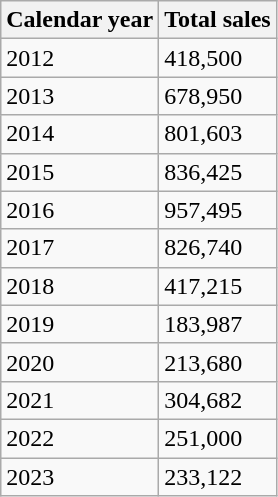<table class="wikitable">
<tr>
<th>Calendar year</th>
<th>Total sales</th>
</tr>
<tr>
<td>2012</td>
<td>418,500</td>
</tr>
<tr>
<td>2013</td>
<td>678,950</td>
</tr>
<tr>
<td>2014</td>
<td>801,603</td>
</tr>
<tr>
<td>2015</td>
<td>836,425</td>
</tr>
<tr>
<td>2016</td>
<td>957,495</td>
</tr>
<tr>
<td>2017</td>
<td>826,740</td>
</tr>
<tr>
<td>2018</td>
<td>417,215</td>
</tr>
<tr>
<td>2019</td>
<td>183,987</td>
</tr>
<tr>
<td>2020</td>
<td>213,680</td>
</tr>
<tr>
<td>2021</td>
<td>304,682</td>
</tr>
<tr>
<td>2022</td>
<td>251,000</td>
</tr>
<tr>
<td>2023</td>
<td>233,122</td>
</tr>
</table>
